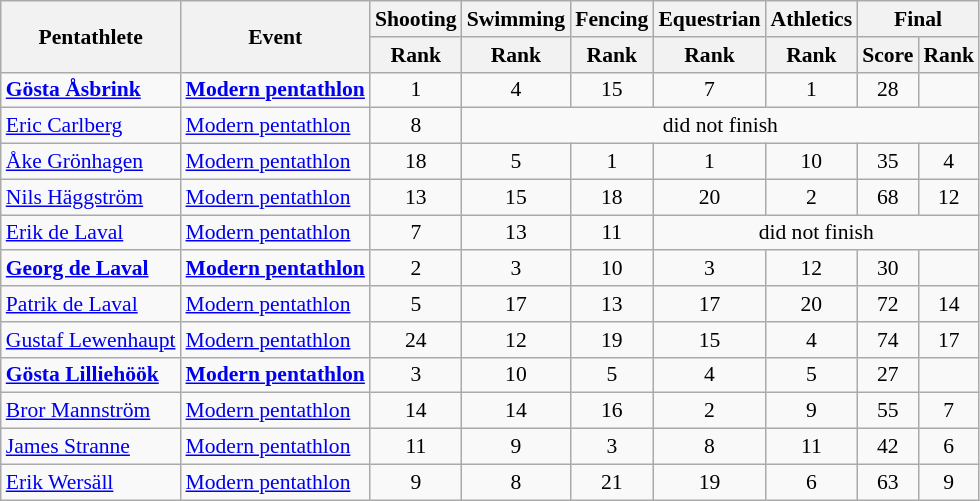<table class=wikitable style="font-size:90%">
<tr>
<th rowspan="2">Pentathlete</th>
<th rowspan=2>Event</th>
<th>Shooting</th>
<th>Swimming</th>
<th>Fencing</th>
<th>Equestrian</th>
<th>Athletics</th>
<th colspan="2">Final</th>
</tr>
<tr>
<th>Rank</th>
<th>Rank</th>
<th>Rank</th>
<th>Rank</th>
<th>Rank</th>
<th>Score</th>
<th>Rank</th>
</tr>
<tr>
<td><strong><a href='#'>Gösta Åsbrink</a></strong></td>
<td><strong><a href='#'>Modern pentathlon</a></strong></td>
<td align=center>1</td>
<td align=center>4</td>
<td align=center>15</td>
<td align=center>7</td>
<td align=center>1</td>
<td align=center>28</td>
<td align=center></td>
</tr>
<tr>
<td><a href='#'>Eric Carlberg</a></td>
<td><a href='#'>Modern pentathlon</a></td>
<td align=center>8</td>
<td align=center colspan=6>did not finish</td>
</tr>
<tr>
<td><a href='#'>Åke Grönhagen</a></td>
<td><a href='#'>Modern pentathlon</a></td>
<td align=center>18</td>
<td align=center>5</td>
<td align=center>1</td>
<td align=center>1</td>
<td align=center>10</td>
<td align=center>35</td>
<td align=center>4</td>
</tr>
<tr>
<td><a href='#'>Nils Häggström</a></td>
<td><a href='#'>Modern pentathlon</a></td>
<td align=center>13</td>
<td align=center>15</td>
<td align=center>18</td>
<td align=center>20</td>
<td align=center>2</td>
<td align=center>68</td>
<td align=center>12</td>
</tr>
<tr>
<td><a href='#'>Erik de Laval</a></td>
<td><a href='#'>Modern pentathlon</a></td>
<td align=center>7</td>
<td align=center>13</td>
<td align=center>11</td>
<td align=center colspan=4>did not finish</td>
</tr>
<tr>
<td><strong><a href='#'>Georg de Laval</a></strong></td>
<td><strong><a href='#'>Modern pentathlon</a></strong></td>
<td align=center>2</td>
<td align=center>3</td>
<td align=center>10</td>
<td align=center>3</td>
<td align=center>12</td>
<td align=center>30</td>
<td align=center></td>
</tr>
<tr>
<td><a href='#'>Patrik de Laval</a></td>
<td><a href='#'>Modern pentathlon</a></td>
<td align=center>5</td>
<td align=center>17</td>
<td align=center>13</td>
<td align=center>17</td>
<td align=center>20</td>
<td align=center>72</td>
<td align=center>14</td>
</tr>
<tr>
<td><a href='#'>Gustaf Lewenhaupt</a></td>
<td><a href='#'>Modern pentathlon</a></td>
<td align=center>24</td>
<td align=center>12</td>
<td align=center>19</td>
<td align=center>15</td>
<td align=center>4</td>
<td align=center>74</td>
<td align=center>17</td>
</tr>
<tr>
<td><strong><a href='#'>Gösta Lilliehöök</a></strong></td>
<td><strong><a href='#'>Modern pentathlon</a></strong></td>
<td align=center>3</td>
<td align=center>10</td>
<td align=center>5</td>
<td align=center>4</td>
<td align=center>5</td>
<td align=center>27</td>
<td align=center></td>
</tr>
<tr>
<td><a href='#'>Bror Mannström</a></td>
<td><a href='#'>Modern pentathlon</a></td>
<td align=center>14</td>
<td align=center>14</td>
<td align=center>16</td>
<td align=center>2</td>
<td align=center>9</td>
<td align=center>55</td>
<td align=center>7</td>
</tr>
<tr>
<td><a href='#'>James Stranne</a></td>
<td><a href='#'>Modern pentathlon</a></td>
<td align=center>11</td>
<td align=center>9</td>
<td align=center>3</td>
<td align=center>8</td>
<td align=center>11</td>
<td align=center>42</td>
<td align=center>6</td>
</tr>
<tr>
<td><a href='#'>Erik Wersäll</a></td>
<td><a href='#'>Modern pentathlon</a></td>
<td align=center>9</td>
<td align=center>8</td>
<td align=center>21</td>
<td align=center>19</td>
<td align=center>6</td>
<td align=center>63</td>
<td align=center>9</td>
</tr>
</table>
